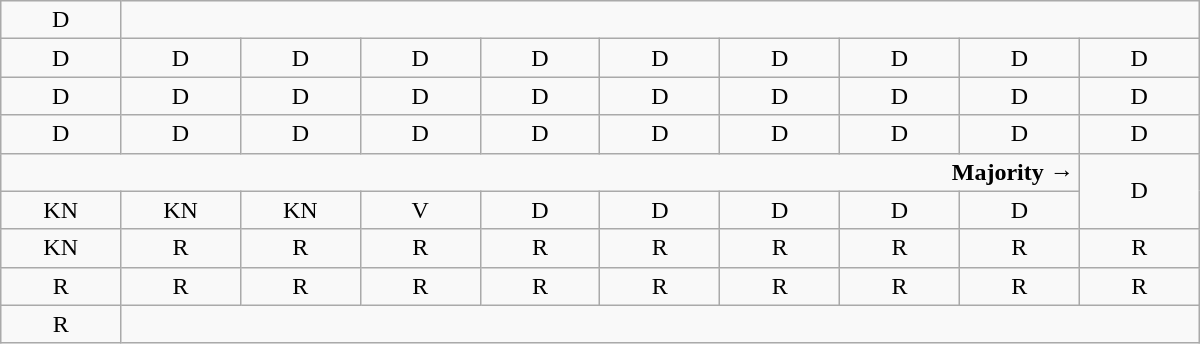<table class="wikitable" style="text-align:center" width=800px>
<tr>
<td>D</td>
<td colspan=9></td>
</tr>
<tr>
<td width=50px >D</td>
<td width=50px >D</td>
<td width=50px >D</td>
<td width=50px >D</td>
<td width=50px >D</td>
<td width=50px >D</td>
<td width=50px >D</td>
<td width=50px >D</td>
<td width=50px >D</td>
<td width=50px >D</td>
</tr>
<tr>
<td>D</td>
<td>D</td>
<td>D</td>
<td>D</td>
<td>D</td>
<td>D</td>
<td>D</td>
<td>D</td>
<td>D</td>
<td>D</td>
</tr>
<tr>
<td>D</td>
<td>D</td>
<td>D</td>
<td>D</td>
<td>D</td>
<td>D</td>
<td>D</td>
<td>D</td>
<td>D</td>
<td>D</td>
</tr>
<tr>
<td colspan=9 align=right><strong>Majority →</strong></td>
<td rowspan=2 >D</td>
</tr>
<tr>
<td>KN</td>
<td>KN<br></td>
<td>KN<br></td>
<td>V</td>
<td>D<br></td>
<td>D<br></td>
<td>D<br></td>
<td>D<br></td>
<td>D<br></td>
</tr>
<tr>
<td>KN</td>
<td>R</td>
<td>R</td>
<td>R</td>
<td>R</td>
<td>R</td>
<td>R</td>
<td>R</td>
<td>R</td>
<td>R</td>
</tr>
<tr>
<td>R<br></td>
<td>R<br></td>
<td>R</td>
<td>R</td>
<td>R</td>
<td>R</td>
<td>R</td>
<td>R</td>
<td>R</td>
<td>R</td>
</tr>
<tr>
<td>R<br></td>
<td colspan=9></td>
</tr>
</table>
